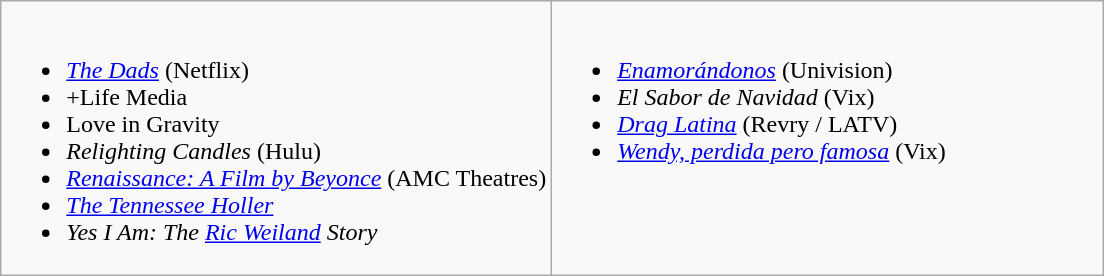<table class="wikitable">
<tr>
<td style="vertical-align:top; width:50%;"><br><ul><li><a href='#'><em>The Dads</em></a> (Netflix)</li><li>+Life Media</li><li>Love in Gravity</li><li><em>Relighting Candles</em> (Hulu)</li><li><a href='#'><em>Renaissance: A Film by Beyonce</em></a> (AMC Theatres)</li><li><em><a href='#'>The Tennessee Holler</a></em></li><li><em>Yes I Am: The <a href='#'>Ric Weiland</a> Story</em></li></ul></td>
<td style="vertical-align:top; width:50%;"><br><ul><li><em><a href='#'>Enamorándonos</a></em> (Univision)</li><li><em>El Sabor de Navidad</em> (Vix)</li><li><em><a href='#'>Drag Latina</a></em> (Revry / LATV)</li><li><em><a href='#'>Wendy, perdida pero famosa</a></em> (Vix)</li></ul></td>
</tr>
</table>
